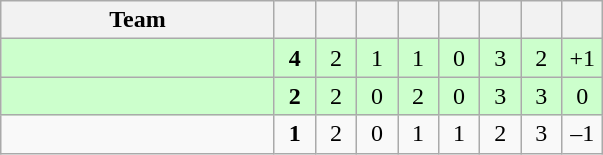<table class="wikitable" style="text-align:center">
<tr>
<th width="175">Team</th>
<th width="20"></th>
<th width="20"></th>
<th width="20"></th>
<th width="20"></th>
<th width="20"></th>
<th width="20"></th>
<th width="20"></th>
<th width="20"></th>
</tr>
<tr bgcolor=#CCFFCC>
<td align=left></td>
<td><strong>4</strong></td>
<td>2</td>
<td>1</td>
<td>1</td>
<td>0</td>
<td>3</td>
<td>2</td>
<td>+1</td>
</tr>
<tr bgcolor=#CCFFCC>
<td align=left></td>
<td><strong>2</strong></td>
<td>2</td>
<td>0</td>
<td>2</td>
<td>0</td>
<td>3</td>
<td>3</td>
<td>0</td>
</tr>
<tr>
<td align=left></td>
<td><strong>1</strong></td>
<td>2</td>
<td>0</td>
<td>1</td>
<td>1</td>
<td>2</td>
<td>3</td>
<td>–1</td>
</tr>
</table>
